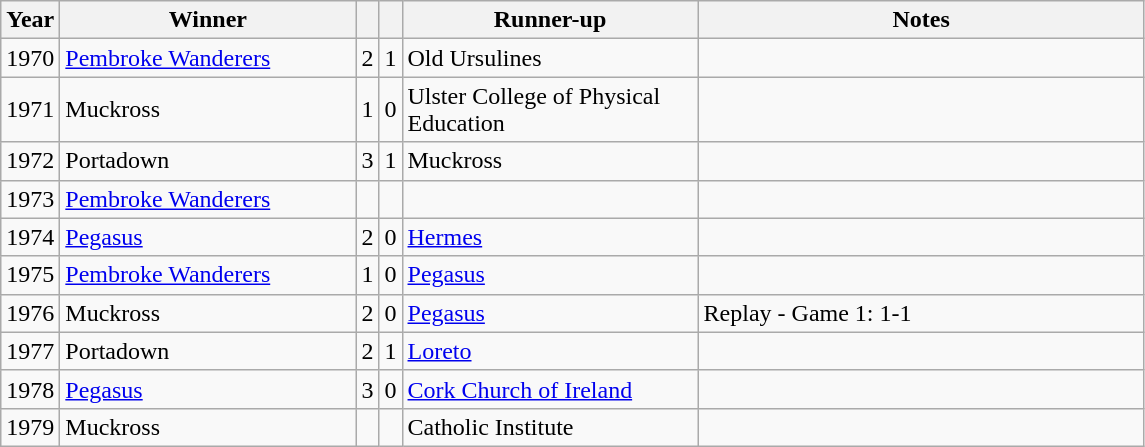<table class="wikitable">
<tr>
<th>Year</th>
<th>Winner</th>
<th></th>
<th></th>
<th>Runner-up</th>
<th>Notes</th>
</tr>
<tr>
<td align="center">1970</td>
<td width=190><a href='#'>Pembroke Wanderers</a></td>
<td align="center">2</td>
<td align="center">1</td>
<td width=190>Old Ursulines</td>
<td width=290></td>
</tr>
<tr>
<td align="center">1971</td>
<td>Muckross</td>
<td align="center">1</td>
<td align="center">0</td>
<td>Ulster College of Physical Education</td>
<td></td>
</tr>
<tr>
<td align="center">1972</td>
<td>Portadown</td>
<td align="center">3</td>
<td align="center">1</td>
<td>Muckross</td>
<td></td>
</tr>
<tr>
<td align="center">1973</td>
<td><a href='#'>Pembroke Wanderers</a></td>
<td align="center"></td>
<td align="center"></td>
<td></td>
<td></td>
</tr>
<tr>
<td align="center">1974</td>
<td><a href='#'>Pegasus</a></td>
<td align="center">2</td>
<td align="center">0</td>
<td><a href='#'>Hermes</a></td>
<td></td>
</tr>
<tr>
<td align="center">1975</td>
<td><a href='#'>Pembroke Wanderers</a></td>
<td align="center">1</td>
<td align="center">0</td>
<td><a href='#'>Pegasus</a></td>
<td></td>
</tr>
<tr>
<td align="center">1976</td>
<td>Muckross</td>
<td align="center">2</td>
<td align="center">0</td>
<td><a href='#'>Pegasus</a></td>
<td>Replay - Game 1: 1-1</td>
</tr>
<tr>
<td align="center">1977</td>
<td>Portadown</td>
<td align="center">2</td>
<td align="center">1</td>
<td><a href='#'>Loreto</a></td>
<td></td>
</tr>
<tr>
<td align="center">1978</td>
<td><a href='#'>Pegasus</a></td>
<td align="center">3</td>
<td align="center">0</td>
<td><a href='#'>Cork Church of Ireland</a></td>
<td></td>
</tr>
<tr>
<td align="center">1979</td>
<td>Muckross</td>
<td align="center"></td>
<td align="center"></td>
<td>Catholic Institute</td>
<td></td>
</tr>
</table>
